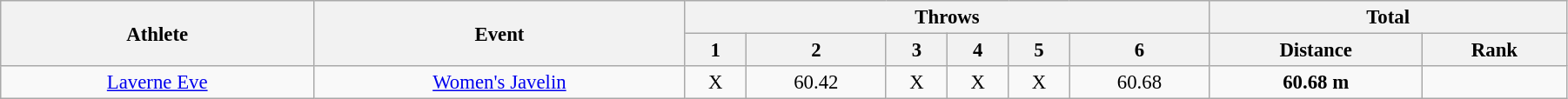<table class="wikitable" style="font-size:95%; text-align:center;" width="95%">
<tr>
<th rowspan="2">Athlete</th>
<th rowspan="2">Event</th>
<th colspan="6">Throws</th>
<th colspan="2">Total</th>
</tr>
<tr>
<th>1</th>
<th>2</th>
<th>3</th>
<th>4</th>
<th>5</th>
<th>6</th>
<th>Distance</th>
<th>Rank</th>
</tr>
<tr>
<td width=20%><a href='#'>Laverne Eve</a></td>
<td><a href='#'>Women's Javelin</a></td>
<td>X</td>
<td>60.42</td>
<td>X</td>
<td>X</td>
<td>X</td>
<td>60.68</td>
<td><strong>60.68 m</strong></td>
<td></td>
</tr>
</table>
